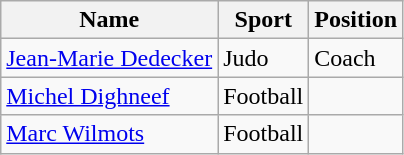<table class="wikitable sortable">
<tr>
<th>Name</th>
<th>Sport</th>
<th>Position</th>
</tr>
<tr>
<td data-sort-value="Dedecker,Jean-Marie"><a href='#'>Jean-Marie Dedecker</a></td>
<td>Judo</td>
<td>Coach</td>
</tr>
<tr>
<td data-sort-value="Dighneef,Michel"><a href='#'>Michel Dighneef</a></td>
<td>Football</td>
<td></td>
</tr>
<tr>
<td data-sort-value="Wilmots,Marc"><a href='#'>Marc Wilmots</a></td>
<td>Football</td>
<td></td>
</tr>
</table>
